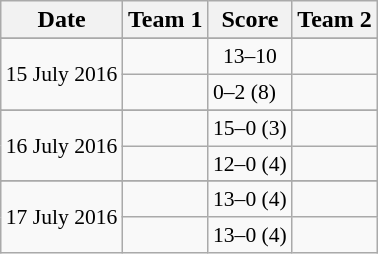<table class="wikitable">
<tr>
<th>Date</th>
<th>Team 1</th>
<th>Score</th>
<th>Team 2</th>
</tr>
<tr>
</tr>
<tr style=font-size:90%>
<td rowspan=2>15 July 2016</td>
<td></td>
<td align="center">13–10</td>
<td></td>
</tr>
<tr style=font-size:90%>
<td></td>
<td>0–2 (8)</td>
<td></td>
</tr>
<tr>
</tr>
<tr style=font-size:90%>
<td rowspan=2>16 July 2016</td>
<td></td>
<td>15–0 (3)</td>
<td></td>
</tr>
<tr style=font-size:90%>
<td></td>
<td>12–0 (4)</td>
<td></td>
</tr>
<tr>
</tr>
<tr style=font-size:90%>
<td rowspan=2>17 July 2016</td>
<td></td>
<td>13–0 (4)</td>
<td></td>
</tr>
<tr style=font-size:90%>
<td></td>
<td>13–0 (4)</td>
<td></td>
</tr>
</table>
